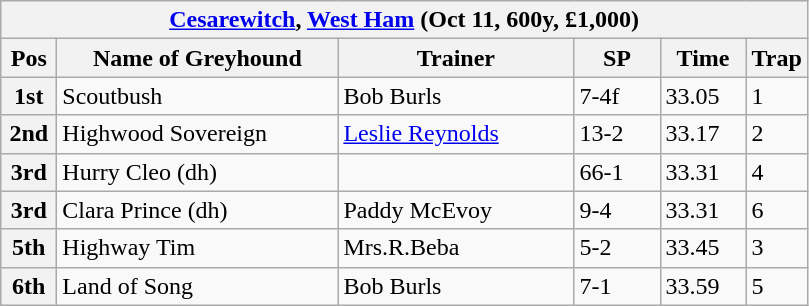<table class="wikitable">
<tr>
<th colspan="6"><a href='#'>Cesarewitch</a>, <a href='#'>West Ham</a> (Oct 11, 600y, £1,000)</th>
</tr>
<tr>
<th width=30>Pos</th>
<th width=180>Name of Greyhound</th>
<th width=150>Trainer</th>
<th width=50>SP</th>
<th width=50>Time</th>
<th width=30>Trap</th>
</tr>
<tr>
<th>1st</th>
<td>Scoutbush</td>
<td>Bob Burls</td>
<td>7-4f</td>
<td>33.05</td>
<td>1</td>
</tr>
<tr>
<th>2nd</th>
<td>Highwood Sovereign</td>
<td><a href='#'>Leslie Reynolds</a></td>
<td>13-2</td>
<td>33.17</td>
<td>2</td>
</tr>
<tr>
<th>3rd</th>
<td>Hurry Cleo (dh)</td>
<td></td>
<td>66-1</td>
<td>33.31</td>
<td>4</td>
</tr>
<tr>
<th>3rd</th>
<td>Clara Prince (dh)</td>
<td>Paddy McEvoy</td>
<td>9-4</td>
<td>33.31</td>
<td>6</td>
</tr>
<tr>
<th>5th</th>
<td>Highway Tim</td>
<td>Mrs.R.Beba</td>
<td>5-2</td>
<td>33.45</td>
<td>3</td>
</tr>
<tr>
<th>6th</th>
<td>Land of Song</td>
<td>Bob Burls</td>
<td>7-1</td>
<td>33.59</td>
<td>5</td>
</tr>
</table>
